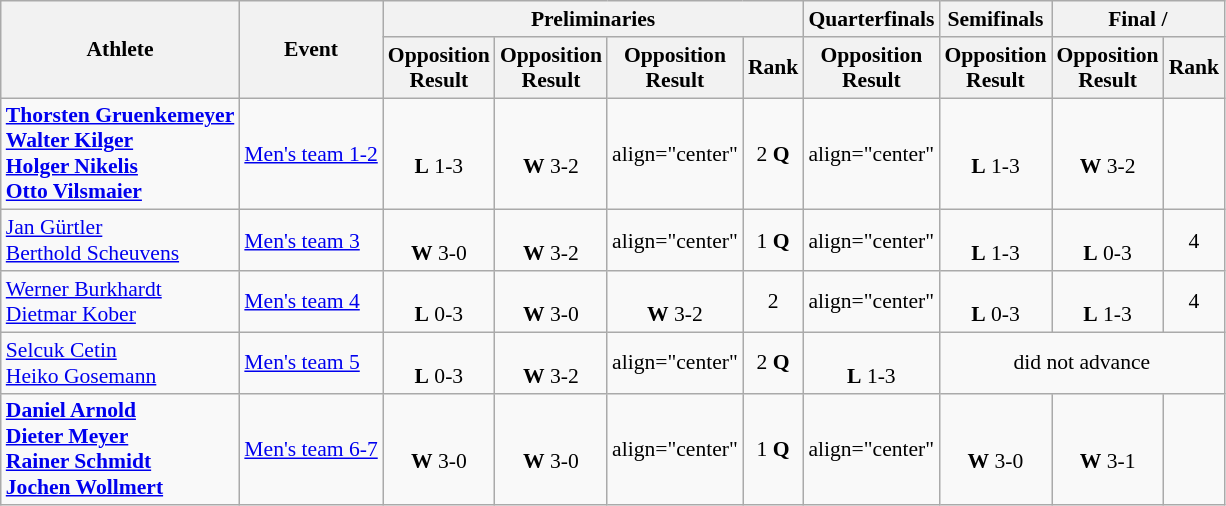<table class=wikitable style="font-size:90%">
<tr>
<th rowspan="2">Athlete</th>
<th rowspan="2">Event</th>
<th colspan="4">Preliminaries</th>
<th>Quarterfinals</th>
<th>Semifinals</th>
<th colspan="2">Final / </th>
</tr>
<tr>
<th>Opposition<br>Result</th>
<th>Opposition<br>Result</th>
<th>Opposition<br>Result</th>
<th>Rank</th>
<th>Opposition<br>Result</th>
<th>Opposition<br>Result</th>
<th>Opposition<br>Result</th>
<th>Rank</th>
</tr>
<tr>
<td><strong><a href='#'>Thorsten Gruenkemeyer</a></strong><br> <strong><a href='#'>Walter Kilger</a></strong><br> <strong><a href='#'>Holger Nikelis</a></strong><br> <strong><a href='#'>Otto Vilsmaier</a></strong></td>
<td><a href='#'>Men's team 1-2</a></td>
<td align="center"><br><strong>L</strong> 1-3</td>
<td align="center"><br><strong>W</strong> 3-2</td>
<td>align="center" </td>
<td align="center">2 <strong>Q</strong></td>
<td>align="center" </td>
<td align="center"><br><strong>L</strong> 1-3</td>
<td align="center"><br><strong>W</strong> 3-2</td>
<td align="center"></td>
</tr>
<tr>
<td><a href='#'>Jan Gürtler</a><br> <a href='#'>Berthold Scheuvens</a></td>
<td><a href='#'>Men's team 3</a></td>
<td align="center"><br><strong>W</strong> 3-0</td>
<td align="center"><br><strong>W</strong> 3-2</td>
<td>align="center" </td>
<td align="center">1 <strong>Q</strong></td>
<td>align="center" </td>
<td align="center"><br><strong>L</strong> 1-3</td>
<td align="center"><br><strong>L</strong> 0-3</td>
<td align="center">4</td>
</tr>
<tr>
<td><a href='#'>Werner Burkhardt</a><br> <a href='#'>Dietmar Kober</a></td>
<td><a href='#'>Men's team 4</a></td>
<td align="center"><br><strong>L</strong> 0-3</td>
<td align="center"><br><strong>W</strong> 3-0</td>
<td align="center"><br><strong>W</strong> 3-2</td>
<td align="center">2</td>
<td>align="center" </td>
<td align="center"><br><strong>L</strong> 0-3</td>
<td align="center"><br><strong>L</strong> 1-3</td>
<td align="center">4</td>
</tr>
<tr>
<td><a href='#'>Selcuk Cetin</a><br> <a href='#'>Heiko Gosemann</a></td>
<td><a href='#'>Men's team 5</a></td>
<td align="center"><br><strong>L</strong> 0-3</td>
<td align="center"><br><strong>W</strong> 3-2</td>
<td>align="center" </td>
<td align="center">2 <strong>Q</strong></td>
<td align="center"><br><strong>L</strong> 1-3</td>
<td align="center" colspan="3">did not advance</td>
</tr>
<tr>
<td><strong><a href='#'>Daniel Arnold</a></strong><br> <strong><a href='#'>Dieter Meyer</a></strong><br> <strong><a href='#'>Rainer Schmidt</a></strong><br> <strong><a href='#'>Jochen Wollmert</a></strong></td>
<td><a href='#'>Men's team 6-7</a></td>
<td align="center"><br><strong>W</strong> 3-0</td>
<td align="center"><br><strong>W</strong> 3-0</td>
<td>align="center" </td>
<td align="center">1 <strong>Q</strong></td>
<td>align="center" </td>
<td align="center"><br><strong>W</strong> 3-0</td>
<td align="center"><br><strong>W</strong> 3-1</td>
<td align="center"></td>
</tr>
</table>
